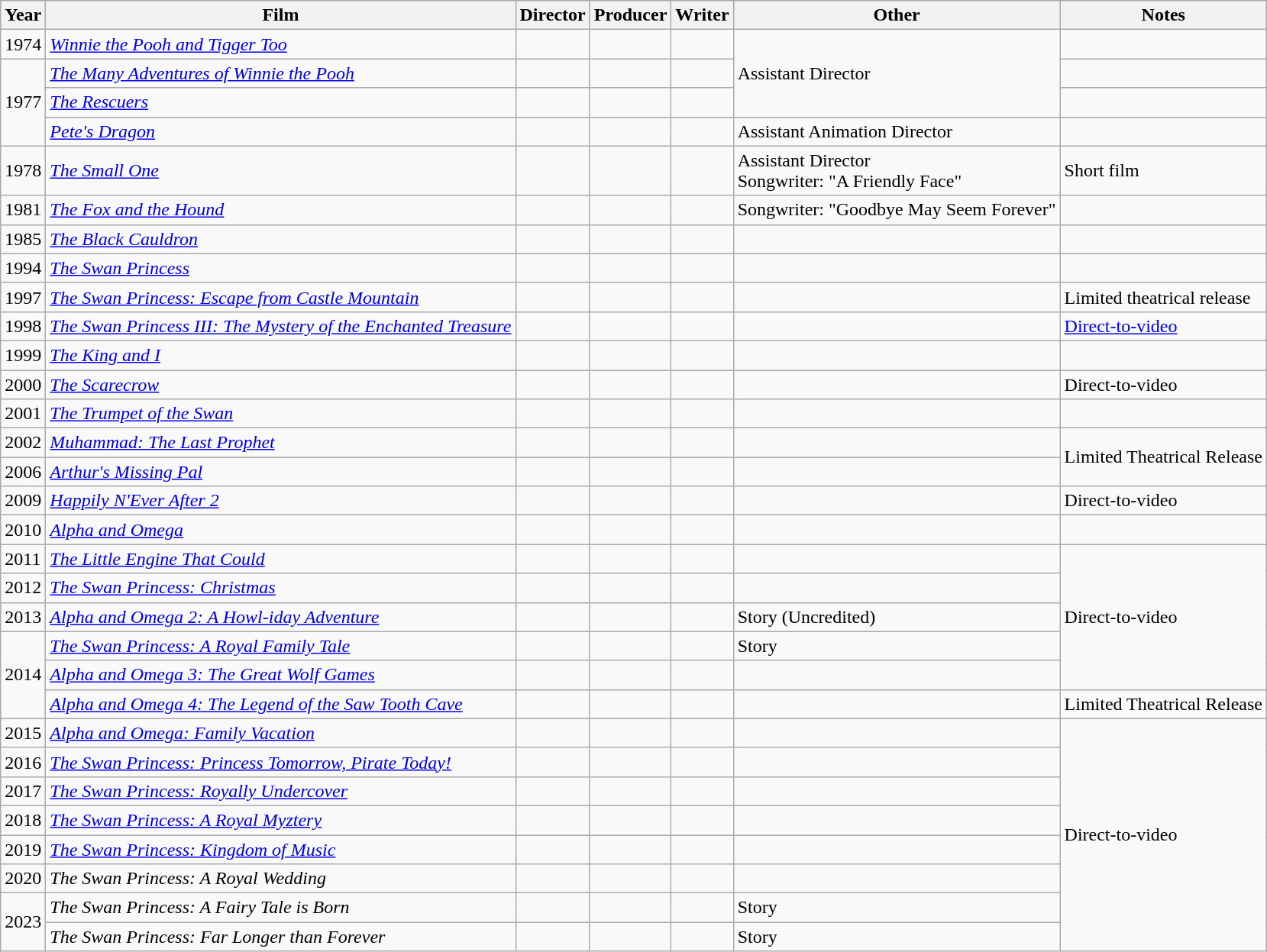<table class="wikitable sortable">
<tr>
<th>Year</th>
<th>Film</th>
<th>Director</th>
<th>Producer</th>
<th>Writer</th>
<th>Other</th>
<th>Notes</th>
</tr>
<tr>
<td>1974</td>
<td><em><a href='#'>Winnie the Pooh and Tigger Too</a></em></td>
<td></td>
<td></td>
<td></td>
<td rowspan=3>Assistant Director</td>
<td></td>
</tr>
<tr>
<td rowspan=3>1977</td>
<td><em><a href='#'>The Many Adventures of Winnie the Pooh</a></em></td>
<td></td>
<td></td>
<td></td>
<td></td>
</tr>
<tr>
<td><em><a href='#'>The Rescuers</a></em></td>
<td></td>
<td></td>
<td></td>
<td></td>
</tr>
<tr>
<td><em><a href='#'>Pete's Dragon</a></em></td>
<td></td>
<td></td>
<td></td>
<td>Assistant Animation Director</td>
<td></td>
</tr>
<tr>
<td>1978</td>
<td><em><a href='#'>The Small One</a></em></td>
<td></td>
<td></td>
<td></td>
<td>Assistant Director<br>Songwriter: "A Friendly Face"</td>
<td>Short film</td>
</tr>
<tr>
<td>1981</td>
<td><em><a href='#'>The Fox and the Hound</a></em></td>
<td></td>
<td></td>
<td></td>
<td>Songwriter: "Goodbye May Seem Forever"</td>
<td></td>
</tr>
<tr>
<td>1985</td>
<td><em><a href='#'>The Black Cauldron</a></em></td>
<td></td>
<td></td>
<td></td>
<td></td>
<td></td>
</tr>
<tr>
<td>1994</td>
<td><em><a href='#'>The Swan Princess</a></em></td>
<td></td>
<td></td>
<td></td>
<td></td>
<td></td>
</tr>
<tr>
<td>1997</td>
<td><em><a href='#'>The Swan Princess: Escape from Castle Mountain</a></em></td>
<td></td>
<td></td>
<td></td>
<td></td>
<td>Limited theatrical release</td>
</tr>
<tr>
<td>1998</td>
<td><em><a href='#'>The Swan Princess III: The Mystery of the Enchanted Treasure</a></em></td>
<td></td>
<td></td>
<td></td>
<td></td>
<td><a href='#'>Direct-to-video</a></td>
</tr>
<tr>
<td>1999</td>
<td><em><a href='#'>The King and I</a></em></td>
<td></td>
<td></td>
<td></td>
<td></td>
<td></td>
</tr>
<tr>
<td>2000</td>
<td><em><a href='#'>The Scarecrow</a></em></td>
<td></td>
<td></td>
<td></td>
<td></td>
<td>Direct-to-video</td>
</tr>
<tr>
<td>2001</td>
<td><em><a href='#'>The Trumpet of the Swan</a></em></td>
<td></td>
<td></td>
<td></td>
<td></td>
<td></td>
</tr>
<tr>
<td>2002</td>
<td><em><a href='#'>Muhammad: The Last Prophet</a></em></td>
<td></td>
<td></td>
<td></td>
<td></td>
<td rowspan=2>Limited Theatrical Release</td>
</tr>
<tr>
<td>2006</td>
<td><em><a href='#'>Arthur's Missing Pal</a></em></td>
<td></td>
<td></td>
<td></td>
<td></td>
</tr>
<tr>
<td>2009</td>
<td><em><a href='#'>Happily N'Ever After 2</a></em></td>
<td></td>
<td></td>
<td></td>
<td></td>
<td>Direct-to-video</td>
</tr>
<tr>
<td>2010</td>
<td><em><a href='#'>Alpha and Omega</a></em></td>
<td></td>
<td></td>
<td></td>
<td></td>
<td></td>
</tr>
<tr>
<td>2011</td>
<td><em><a href='#'>The Little Engine That Could</a></em></td>
<td></td>
<td></td>
<td></td>
<td></td>
<td rowspan=5>Direct-to-video</td>
</tr>
<tr>
<td>2012</td>
<td><em><a href='#'>The Swan Princess: Christmas</a></em></td>
<td></td>
<td></td>
<td></td>
<td></td>
</tr>
<tr>
<td>2013</td>
<td><em><a href='#'>Alpha and Omega 2: A Howl-iday Adventure</a></em></td>
<td></td>
<td></td>
<td></td>
<td>Story (Uncredited)</td>
</tr>
<tr>
<td rowspan=3>2014</td>
<td><em><a href='#'>The Swan Princess: A Royal Family Tale</a></em></td>
<td></td>
<td></td>
<td></td>
<td>Story</td>
</tr>
<tr>
<td><em><a href='#'>Alpha and Omega 3: The Great Wolf Games</a></em></td>
<td></td>
<td></td>
<td></td>
<td></td>
</tr>
<tr>
<td><em><a href='#'>Alpha and Omega 4: The Legend of the Saw Tooth Cave</a></em></td>
<td></td>
<td></td>
<td></td>
<td></td>
<td>Limited Theatrical Release</td>
</tr>
<tr>
<td>2015</td>
<td><em><a href='#'>Alpha and Omega: Family Vacation</a></em></td>
<td></td>
<td></td>
<td></td>
<td></td>
<td rowspan=8>Direct-to-video</td>
</tr>
<tr>
<td>2016</td>
<td><em><a href='#'>The Swan Princess: Princess Tomorrow, Pirate Today!</a></em></td>
<td></td>
<td></td>
<td></td>
<td></td>
</tr>
<tr>
<td>2017</td>
<td><em><a href='#'>The Swan Princess: Royally Undercover</a></em></td>
<td></td>
<td></td>
<td></td>
<td></td>
</tr>
<tr>
<td>2018</td>
<td><em><a href='#'>The Swan Princess: A Royal Myztery</a></em></td>
<td></td>
<td></td>
<td></td>
<td></td>
</tr>
<tr>
<td>2019</td>
<td><em><a href='#'>The Swan Princess: Kingdom of Music</a></em></td>
<td></td>
<td></td>
<td></td>
<td></td>
</tr>
<tr>
<td>2020</td>
<td><em>The Swan Princess: A Royal Wedding</em></td>
<td></td>
<td></td>
<td></td>
<td></td>
</tr>
<tr>
<td rowspan="2">2023</td>
<td><em>The Swan Princess: A Fairy Tale is Born</em></td>
<td></td>
<td></td>
<td></td>
<td>Story</td>
</tr>
<tr>
<td><em>The Swan Princess: Far Longer than Forever</em></td>
<td></td>
<td></td>
<td></td>
<td>Story</td>
</tr>
</table>
